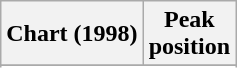<table class="wikitable sortable plainrowheaders">
<tr>
<th scope="col">Chart (1998)</th>
<th scope="col">Peak<br>position</th>
</tr>
<tr>
</tr>
<tr>
</tr>
<tr>
</tr>
<tr>
</tr>
</table>
